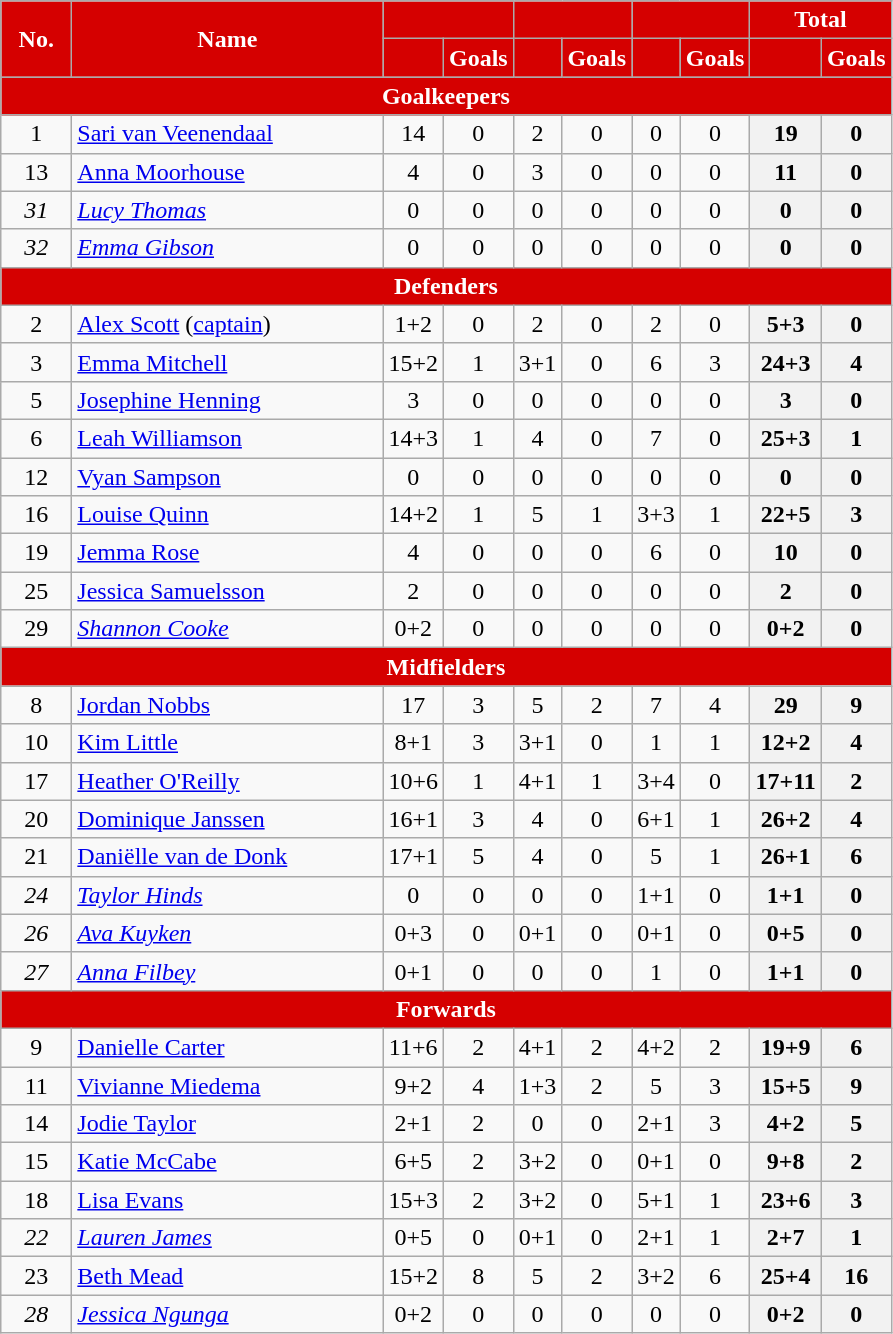<table class="wikitable" style="text-align:center; font-size:100%; ">
<tr>
<th rowspan="2" style="background:#d50000; color:white; text-align:center; width:40px">No.</th>
<th rowspan="2" style="background:#d50000; color:white; text-align:center;width:200px">Name</th>
<th colspan="2" style="background:#d50000; color:white; text-align:center;"><a href='#'></a></th>
<th colspan="2" style="background:#d50000; color:white; text-align:center;"><a href='#'></a></th>
<th colspan="2" style="background:#d50000; color:white; text-align:center;"><a href='#'></a></th>
<th colspan="2" style="background:#d50000; color:white; text-align:center;">Total</th>
</tr>
<tr>
<th style="background:#d50000; color:white; text-align:center;width=50px"></th>
<th style="background:#d50000; color:white; text-align:center;width=50px">Goals</th>
<th style="background:#d50000; color:white; text-align:center;width=50px"></th>
<th style="background:#d50000; color:white; text-align:center;width=50px">Goals</th>
<th style="background:#d50000; color:white; text-align:center;width=50px"></th>
<th style="background:#d50000; color:white; text-align:center;width=50px">Goals</th>
<th style="background:#d50000; color:white; text-align:center;width=50px"></th>
<th style="background:#d50000; color:white; text-align:center;width=50px">Goals</th>
</tr>
<tr>
<th colspan="10" style="background:#d50000; color:white; text-align:center">Goalkeepers</th>
</tr>
<tr>
<td>1</td>
<td style="text-align: left"> <a href='#'>Sari van Veenendaal</a></td>
<td>14</td>
<td>0</td>
<td>2</td>
<td>0</td>
<td>0</td>
<td>0</td>
<th>19</th>
<th>0</th>
</tr>
<tr>
<td>13</td>
<td style="text-align: left"> <a href='#'>Anna Moorhouse</a></td>
<td>4</td>
<td>0</td>
<td>3</td>
<td>0</td>
<td>0</td>
<td>0</td>
<th>11</th>
<th>0</th>
</tr>
<tr>
<td><em>31</em></td>
<td style="text-align: left"> <em><a href='#'>Lucy Thomas</a></em></td>
<td>0</td>
<td>0</td>
<td>0</td>
<td>0</td>
<td>0</td>
<td>0</td>
<th>0</th>
<th>0</th>
</tr>
<tr>
<td><em>32</em></td>
<td style="text-align: left"> <em><a href='#'>Emma Gibson</a></em></td>
<td>0</td>
<td>0</td>
<td>0</td>
<td>0</td>
<td>0</td>
<td>0</td>
<th>0</th>
<th>0</th>
</tr>
<tr>
<th colspan="10" style="background:#d50000; color:white; text-align:center">Defenders</th>
</tr>
<tr>
<td>2</td>
<td style="text-align: left"> <a href='#'>Alex Scott</a> (<a href='#'>captain</a>)</td>
<td>1+2</td>
<td>0</td>
<td>2</td>
<td>0</td>
<td>2</td>
<td>0</td>
<th>5+3</th>
<th>0</th>
</tr>
<tr>
<td>3</td>
<td style="text-align: left"> <a href='#'>Emma Mitchell</a></td>
<td>15+2</td>
<td>1</td>
<td>3+1</td>
<td>0</td>
<td>6</td>
<td>3</td>
<th>24+3</th>
<th>4</th>
</tr>
<tr>
<td>5</td>
<td style="text-align: left"> <a href='#'>Josephine Henning</a></td>
<td>3</td>
<td>0</td>
<td>0</td>
<td>0</td>
<td>0</td>
<td>0</td>
<th>3</th>
<th>0</th>
</tr>
<tr>
<td>6</td>
<td style="text-align: left"> <a href='#'>Leah Williamson</a></td>
<td>14+3</td>
<td>1</td>
<td>4</td>
<td>0</td>
<td>7</td>
<td>0</td>
<th>25+3</th>
<th>1</th>
</tr>
<tr>
<td>12</td>
<td style="text-align: left"> <a href='#'>Vyan Sampson</a></td>
<td>0</td>
<td>0</td>
<td>0</td>
<td>0</td>
<td>0</td>
<td>0</td>
<th>0</th>
<th>0</th>
</tr>
<tr>
<td>16</td>
<td style="text-align: left"> <a href='#'>Louise Quinn</a></td>
<td>14+2</td>
<td>1</td>
<td>5</td>
<td>1</td>
<td>3+3</td>
<td>1</td>
<th>22+5</th>
<th>3</th>
</tr>
<tr>
<td>19</td>
<td style="text-align: left"> <a href='#'>Jemma Rose</a></td>
<td>4</td>
<td>0</td>
<td>0</td>
<td>0</td>
<td>6</td>
<td>0</td>
<th>10</th>
<th>0</th>
</tr>
<tr>
<td>25</td>
<td style="text-align: left"> <a href='#'>Jessica Samuelsson</a></td>
<td>2</td>
<td>0</td>
<td>0</td>
<td>0</td>
<td>0</td>
<td>0</td>
<th>2</th>
<th>0</th>
</tr>
<tr>
<td>29</td>
<td style="text-align: left"> <em><a href='#'>Shannon Cooke</a></em></td>
<td>0+2</td>
<td>0</td>
<td>0</td>
<td>0</td>
<td>0</td>
<td>0</td>
<th>0+2</th>
<th>0</th>
</tr>
<tr>
<th colspan="10" style="background:#d50000; color:white; text-align:center">Midfielders</th>
</tr>
<tr>
<td>8</td>
<td style="text-align: left"> <a href='#'>Jordan Nobbs</a></td>
<td>17</td>
<td>3</td>
<td>5</td>
<td>2</td>
<td>7</td>
<td>4</td>
<th>29</th>
<th>9</th>
</tr>
<tr>
<td>10</td>
<td style="text-align: left"> <a href='#'>Kim Little</a></td>
<td>8+1</td>
<td>3</td>
<td>3+1</td>
<td>0</td>
<td>1</td>
<td>1</td>
<th>12+2</th>
<th>4</th>
</tr>
<tr>
<td>17</td>
<td style="text-align: left"> <a href='#'>Heather O'Reilly</a></td>
<td>10+6</td>
<td>1</td>
<td>4+1</td>
<td>1</td>
<td>3+4</td>
<td>0</td>
<th>17+11</th>
<th>2</th>
</tr>
<tr>
<td>20</td>
<td style="text-align: left"> <a href='#'>Dominique Janssen</a></td>
<td>16+1</td>
<td>3</td>
<td>4</td>
<td>0</td>
<td>6+1</td>
<td>1</td>
<th>26+2</th>
<th>4</th>
</tr>
<tr>
<td>21</td>
<td style="text-align: left"> <a href='#'>Daniëlle van de Donk</a></td>
<td>17+1</td>
<td>5</td>
<td>4</td>
<td>0</td>
<td>5</td>
<td>1</td>
<th>26+1</th>
<th>6</th>
</tr>
<tr>
<td><em>24</em></td>
<td style="text-align: left"><em> <a href='#'>Taylor Hinds</a></em></td>
<td>0</td>
<td>0</td>
<td>0</td>
<td>0</td>
<td>1+1</td>
<td>0</td>
<th>1+1</th>
<th>0</th>
</tr>
<tr>
<td><em>26</em></td>
<td style="text-align: left"><em> <a href='#'>Ava Kuyken</a></em></td>
<td>0+3</td>
<td>0</td>
<td>0+1</td>
<td>0</td>
<td>0+1</td>
<td>0</td>
<th>0+5</th>
<th>0</th>
</tr>
<tr>
<td><em>27</em></td>
<td style="text-align: left"><em> <a href='#'>Anna Filbey</a></em></td>
<td>0+1</td>
<td>0</td>
<td>0</td>
<td>0</td>
<td>1</td>
<td>0</td>
<th>1+1</th>
<th>0</th>
</tr>
<tr>
<th colspan="10" style="background:#d50000; color:white; text-align:center">Forwards</th>
</tr>
<tr>
<td>9</td>
<td style="text-align: left"> <a href='#'>Danielle Carter</a></td>
<td>11+6</td>
<td>2</td>
<td>4+1</td>
<td>2</td>
<td>4+2</td>
<td>2</td>
<th>19+9</th>
<th>6</th>
</tr>
<tr>
<td>11</td>
<td style="text-align: left"> <a href='#'>Vivianne Miedema</a></td>
<td>9+2</td>
<td>4</td>
<td>1+3</td>
<td>2</td>
<td>5</td>
<td>3</td>
<th>15+5</th>
<th>9</th>
</tr>
<tr>
<td>14</td>
<td style="text-align: left"> <a href='#'>Jodie Taylor</a></td>
<td>2+1</td>
<td>2</td>
<td>0</td>
<td>0</td>
<td>2+1</td>
<td>3</td>
<th>4+2</th>
<th>5</th>
</tr>
<tr>
<td>15</td>
<td style="text-align: left"> <a href='#'>Katie McCabe</a></td>
<td>6+5</td>
<td>2</td>
<td>3+2</td>
<td>0</td>
<td>0+1</td>
<td>0</td>
<th>9+8</th>
<th>2</th>
</tr>
<tr>
<td>18</td>
<td style="text-align: left"> <a href='#'>Lisa Evans</a></td>
<td>15+3</td>
<td>2</td>
<td>3+2</td>
<td>0</td>
<td>5+1</td>
<td>1</td>
<th>23+6</th>
<th>3</th>
</tr>
<tr>
<td><em>22</em></td>
<td style="text-align: left"><em> <a href='#'>Lauren James</a></em></td>
<td>0+5</td>
<td>0</td>
<td>0+1</td>
<td>0</td>
<td>2+1</td>
<td>1</td>
<th>2+7</th>
<th>1</th>
</tr>
<tr>
<td>23</td>
<td style="text-align: left"> <a href='#'>Beth Mead</a></td>
<td>15+2</td>
<td>8</td>
<td>5</td>
<td>2</td>
<td>3+2</td>
<td>6</td>
<th>25+4</th>
<th>16</th>
</tr>
<tr>
<td><em>28</em></td>
<td style="text-align: left"><em> <a href='#'>Jessica Ngunga</a></em></td>
<td>0+2</td>
<td>0</td>
<td>0</td>
<td>0</td>
<td>0</td>
<td>0</td>
<th>0+2</th>
<th>0</th>
</tr>
</table>
